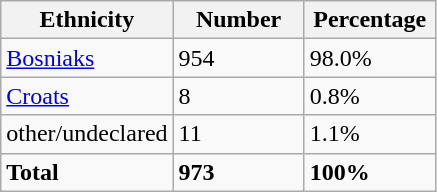<table class="wikitable">
<tr>
<th width="100px">Ethnicity</th>
<th width="80px">Number</th>
<th width="80px">Percentage</th>
</tr>
<tr>
<td><a href='#'>Bosniaks</a></td>
<td>954</td>
<td>98.0%</td>
</tr>
<tr>
<td><a href='#'>Croats</a></td>
<td>8</td>
<td>0.8%</td>
</tr>
<tr>
<td>other/undeclared</td>
<td>11</td>
<td>1.1%</td>
</tr>
<tr>
<td><strong>Total</strong></td>
<td><strong>973</strong></td>
<td><strong>100%</strong></td>
</tr>
</table>
